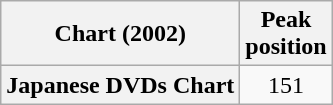<table class="wikitable sortable plainrowheaders" style="text-align:center">
<tr>
<th scope="col">Chart (2002)</th>
<th scope="col">Peak<br> position</th>
</tr>
<tr>
<th scope="row">Japanese DVDs Chart</th>
<td style="text-align:center;">151</td>
</tr>
</table>
